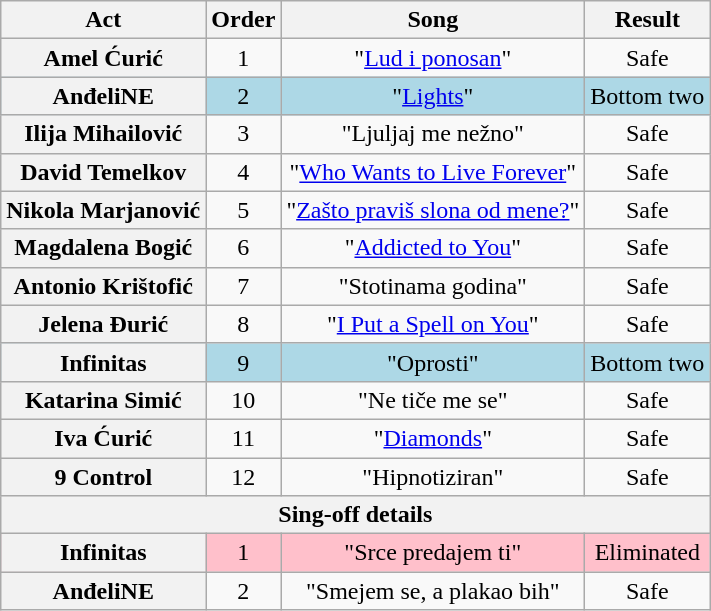<table class="wikitable plainrowheaders" style="text-align:center;">
<tr>
<th scope="col">Act</th>
<th scope="col">Order</th>
<th scope="col">Song</th>
<th scope="col">Result</th>
</tr>
<tr>
<th scope="row">Amel Ćurić</th>
<td>1</td>
<td>"<a href='#'>Lud i ponosan</a>"</td>
<td>Safe</td>
</tr>
<tr style="background:lightblue;">
<th scope="row">AnđeliNE</th>
<td>2</td>
<td>"<a href='#'>Lights</a>"</td>
<td>Bottom two</td>
</tr>
<tr>
<th scope="row">Ilija Mihailović</th>
<td>3</td>
<td>"Ljuljaj me nežno"</td>
<td>Safe</td>
</tr>
<tr>
<th scope="row">David Temelkov</th>
<td>4</td>
<td>"<a href='#'>Who Wants to Live Forever</a>"</td>
<td>Safe</td>
</tr>
<tr>
<th scope="row">Nikola Marjanović</th>
<td>5</td>
<td>"<a href='#'>Zašto praviš slona od mene?</a>"</td>
<td>Safe</td>
</tr>
<tr>
<th scope="row">Magdalena Bogić</th>
<td>6</td>
<td>"<a href='#'>Addicted to You</a>"</td>
<td>Safe</td>
</tr>
<tr>
<th scope="row">Antonio Krištofić</th>
<td>7</td>
<td>"Stotinama godina"</td>
<td>Safe</td>
</tr>
<tr>
<th scope="row">Jelena Đurić</th>
<td>8</td>
<td>"<a href='#'>I Put a Spell on You</a>"</td>
<td>Safe</td>
</tr>
<tr style="background:lightblue;">
<th scope="row">Infinitas</th>
<td>9</td>
<td>"Oprosti"</td>
<td>Bottom two</td>
</tr>
<tr>
<th scope="row">Katarina Simić</th>
<td>10</td>
<td>"Ne tiče me se"</td>
<td>Safe</td>
</tr>
<tr>
<th scope="row">Iva Ćurić</th>
<td>11</td>
<td>"<a href='#'>Diamonds</a>"</td>
<td>Safe</td>
</tr>
<tr>
<th scope="row">9 Control</th>
<td>12</td>
<td>"Hipnotiziran"</td>
<td>Safe</td>
</tr>
<tr>
<th colspan="4">Sing-off details</th>
</tr>
<tr style="background:pink;">
<th scope="row">Infinitas</th>
<td>1</td>
<td>"Srce predajem ti"</td>
<td>Eliminated</td>
</tr>
<tr>
<th scope="row">AnđeliNE</th>
<td>2</td>
<td>"Smejem se, a plakao bih"</td>
<td>Safe</td>
</tr>
</table>
